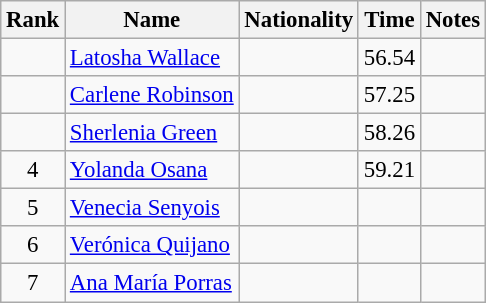<table class="wikitable sortable" style="text-align:center;font-size:95%">
<tr>
<th>Rank</th>
<th>Name</th>
<th>Nationality</th>
<th>Time</th>
<th>Notes</th>
</tr>
<tr>
<td></td>
<td align=left><a href='#'>Latosha Wallace</a></td>
<td align=left></td>
<td>56.54</td>
<td></td>
</tr>
<tr>
<td></td>
<td align=left><a href='#'>Carlene Robinson</a></td>
<td align=left></td>
<td>57.25</td>
<td></td>
</tr>
<tr>
<td></td>
<td align=left><a href='#'>Sherlenia Green</a></td>
<td align=left></td>
<td>58.26</td>
<td></td>
</tr>
<tr>
<td>4</td>
<td align=left><a href='#'>Yolanda Osana</a></td>
<td align=left></td>
<td>59.21</td>
<td></td>
</tr>
<tr>
<td>5</td>
<td align=left><a href='#'>Venecia Senyois</a></td>
<td align=left></td>
<td></td>
<td></td>
</tr>
<tr>
<td>6</td>
<td align=left><a href='#'>Verónica Quijano</a></td>
<td align=left></td>
<td></td>
<td></td>
</tr>
<tr>
<td>7</td>
<td align=left><a href='#'>Ana María Porras</a></td>
<td align=left></td>
<td></td>
<td></td>
</tr>
</table>
